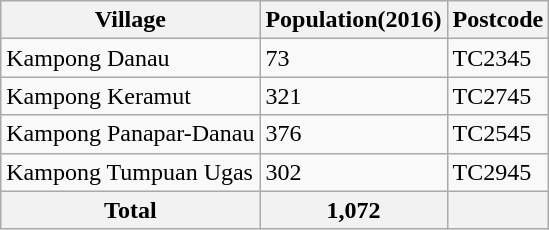<table class="wikitable sortable">
<tr>
<th>Village</th>
<th>Population(2016)</th>
<th>Postcode</th>
</tr>
<tr>
<td>Kampong Danau</td>
<td>73</td>
<td>TC2345</td>
</tr>
<tr>
<td>Kampong Keramut</td>
<td>321</td>
<td>TC2745</td>
</tr>
<tr>
<td>Kampong Panapar-Danau</td>
<td>376</td>
<td>TC2545</td>
</tr>
<tr>
<td>Kampong Tumpuan Ugas</td>
<td>302</td>
<td>TC2945</td>
</tr>
<tr>
<th>Total</th>
<th>1,072</th>
<th></th>
</tr>
</table>
